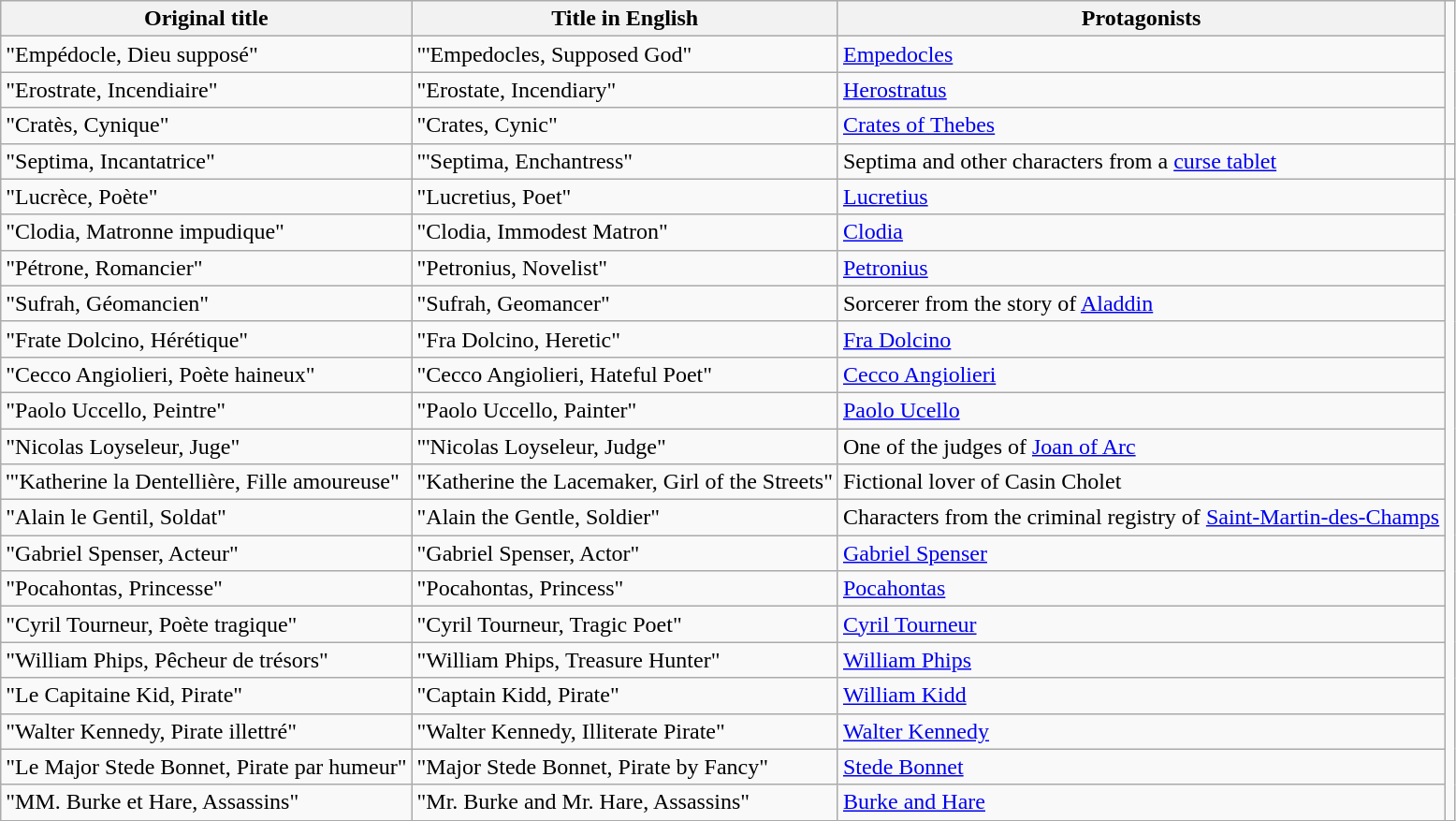<table class="wikitable">
<tr>
<th>Original title</th>
<th>Title in English</th>
<th>Protagonists</th>
</tr>
<tr>
<td>"Empédocle, Dieu supposé"</td>
<td>"'Empedocles, Supposed God"</td>
<td><a href='#'>Empedocles</a></td>
</tr>
<tr>
<td>"Erostrate, Incendiaire"</td>
<td>"Erostate, Incendiary"</td>
<td><a href='#'>Herostratus</a></td>
</tr>
<tr>
<td>"Cratès, Cynique"</td>
<td>"Crates, Cynic"</td>
<td><a href='#'>Crates of Thebes</a></td>
</tr>
<tr>
<td>"Septima, Incantatrice"</td>
<td>"'Septima, Enchantress"</td>
<td>Septima and other characters from a <a href='#'>curse tablet</a></td>
<td></td>
</tr>
<tr>
<td>"Lucrèce, Poète"</td>
<td>"Lucretius, Poet"</td>
<td><a href='#'>Lucretius</a></td>
</tr>
<tr>
<td>"Clodia, Matronne impudique"</td>
<td>"Clodia, Immodest Matron"</td>
<td><a href='#'>Clodia</a></td>
</tr>
<tr>
<td>"Pétrone, Romancier"</td>
<td>"Petronius, Novelist"</td>
<td><a href='#'>Petronius</a></td>
</tr>
<tr>
<td>"Sufrah, Géomancien"</td>
<td>"Sufrah, Geomancer"</td>
<td>Sorcerer from the story of <a href='#'>Aladdin</a></td>
</tr>
<tr>
<td>"Frate Dolcino, Hérétique"</td>
<td>"Fra Dolcino, Heretic"</td>
<td><a href='#'>Fra Dolcino</a></td>
</tr>
<tr>
<td>"Cecco Angiolieri, Poète haineux"</td>
<td>"Cecco Angiolieri, Hateful Poet"</td>
<td><a href='#'>Cecco Angiolieri</a></td>
</tr>
<tr>
<td>"Paolo Uccello, Peintre"</td>
<td>"Paolo Uccello, Painter"</td>
<td><a href='#'>Paolo Ucello</a></td>
</tr>
<tr>
<td>"Nicolas Loyseleur, Juge"</td>
<td>"'Nicolas Loyseleur, Judge"</td>
<td>One of the judges of <a href='#'>Joan of Arc</a></td>
</tr>
<tr>
<td>'"Katherine la Dentellière, Fille amoureuse"</td>
<td>"Katherine the Lacemaker, Girl of the Streets"</td>
<td>Fictional lover of Casin Cholet</td>
</tr>
<tr>
<td>"Alain le Gentil, Soldat"</td>
<td>"Alain the Gentle, Soldier"</td>
<td>Characters from the criminal registry of <a href='#'>Saint-Martin-des-Champs</a></td>
</tr>
<tr>
<td>"Gabriel Spenser, Acteur"</td>
<td>"Gabriel Spenser, Actor"</td>
<td><a href='#'>Gabriel Spenser</a></td>
</tr>
<tr>
<td>"Pocahontas, Princesse"</td>
<td>"Pocahontas, Princess"</td>
<td><a href='#'>Pocahontas</a></td>
</tr>
<tr>
<td>"Cyril Tourneur, Poète tragique"</td>
<td>"Cyril Tourneur, Tragic Poet"</td>
<td><a href='#'>Cyril Tourneur</a></td>
</tr>
<tr>
<td>"William Phips, Pêcheur de trésors"</td>
<td>"William Phips, Treasure Hunter"</td>
<td><a href='#'>William Phips</a></td>
</tr>
<tr>
<td>"Le Capitaine Kid, Pirate"</td>
<td>"Captain Kidd, Pirate"</td>
<td><a href='#'>William Kidd</a></td>
</tr>
<tr>
<td>"Walter Kennedy, Pirate illettré"</td>
<td>"Walter Kennedy, Illiterate Pirate"</td>
<td><a href='#'>Walter Kennedy</a></td>
</tr>
<tr>
<td>"Le Major Stede Bonnet, Pirate par humeur"</td>
<td>"Major Stede Bonnet, Pirate by Fancy"</td>
<td><a href='#'>Stede Bonnet</a></td>
</tr>
<tr>
<td>"MM. Burke et Hare, Assassins"</td>
<td>"Mr. Burke and Mr. Hare, Assassins"</td>
<td><a href='#'>Burke and Hare</a></td>
</tr>
</table>
